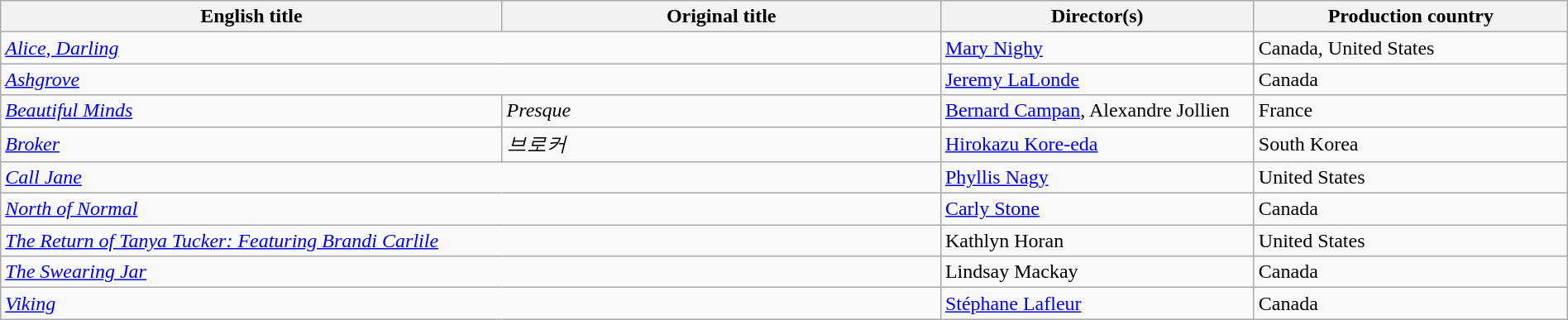<table class="wikitable" width=100%>
<tr>
<th scope="col" width="32%">English title</th>
<th scope="col" width="28%">Original title</th>
<th scope="col" width="20%">Director(s)</th>
<th scope="col" width="20%">Production country</th>
</tr>
<tr>
<td colspan=2><em><a href='#'>Alice, Darling</a></em></td>
<td><a href='#'>Mary Nighy</a></td>
<td>Canada, United States</td>
</tr>
<tr>
<td colspan=2><em><a href='#'>Ashgrove</a></em></td>
<td><a href='#'>Jeremy LaLonde</a></td>
<td>Canada</td>
</tr>
<tr>
<td><em><a href='#'>Beautiful Minds</a></em></td>
<td><em>Presque</em></td>
<td><a href='#'>Bernard Campan</a>, Alexandre Jollien</td>
<td>France</td>
</tr>
<tr>
<td><em><a href='#'>Broker</a></em></td>
<td><em>브로커</em></td>
<td><a href='#'>Hirokazu Kore-eda</a></td>
<td>South Korea</td>
</tr>
<tr>
<td colspan=2><em><a href='#'>Call Jane</a></em></td>
<td><a href='#'>Phyllis Nagy</a></td>
<td>United States</td>
</tr>
<tr>
<td colspan=2><em><a href='#'>North of Normal</a></em></td>
<td><a href='#'>Carly Stone</a></td>
<td>Canada</td>
</tr>
<tr>
<td colspan=2><em><a href='#'>The Return of Tanya Tucker: Featuring Brandi Carlile</a></em></td>
<td>Kathlyn Horan</td>
<td>United States</td>
</tr>
<tr>
<td colspan=2><em><a href='#'>The Swearing Jar</a></em></td>
<td>Lindsay Mackay</td>
<td>Canada</td>
</tr>
<tr>
<td colspan=2><em><a href='#'>Viking</a></em></td>
<td><a href='#'>Stéphane Lafleur</a></td>
<td>Canada</td>
</tr>
</table>
